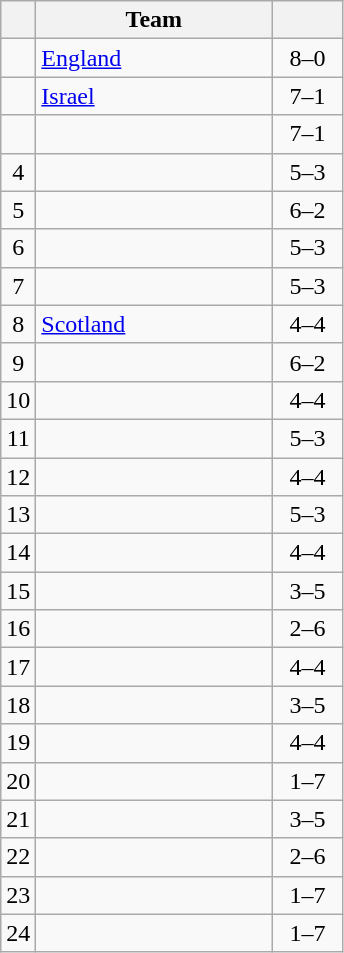<table class="wikitable" style="text-align:center">
<tr>
<th></th>
<th width=150>Team</th>
<th width=40></th>
</tr>
<tr>
<td></td>
<td align=left> <a href='#'>England</a></td>
<td>8–0</td>
</tr>
<tr>
<td></td>
<td align=left> <a href='#'>Israel</a></td>
<td>7–1</td>
</tr>
<tr>
<td></td>
<td align=left></td>
<td>7–1</td>
</tr>
<tr>
<td>4</td>
<td align=left></td>
<td>5–3</td>
</tr>
<tr>
<td>5</td>
<td align=left></td>
<td>6–2</td>
</tr>
<tr>
<td>6</td>
<td align=left></td>
<td>5–3</td>
</tr>
<tr>
<td>7</td>
<td align=left></td>
<td>5–3</td>
</tr>
<tr>
<td>8</td>
<td align=left> <a href='#'>Scotland</a></td>
<td>4–4</td>
</tr>
<tr>
<td>9</td>
<td align=left></td>
<td>6–2</td>
</tr>
<tr>
<td>10</td>
<td align=left></td>
<td>4–4</td>
</tr>
<tr>
<td>11</td>
<td align=left></td>
<td>5–3</td>
</tr>
<tr>
<td>12</td>
<td align=left></td>
<td>4–4</td>
</tr>
<tr>
<td>13</td>
<td align=left></td>
<td>5–3</td>
</tr>
<tr>
<td>14</td>
<td align=left></td>
<td>4–4</td>
</tr>
<tr>
<td>15</td>
<td align=left></td>
<td>3–5</td>
</tr>
<tr>
<td>16</td>
<td align=left></td>
<td>2–6</td>
</tr>
<tr>
<td>17</td>
<td align=left></td>
<td>4–4</td>
</tr>
<tr>
<td>18</td>
<td align=left></td>
<td>3–5</td>
</tr>
<tr>
<td>19</td>
<td align=left></td>
<td>4–4</td>
</tr>
<tr>
<td>20</td>
<td align=left></td>
<td>1–7</td>
</tr>
<tr>
<td>21</td>
<td align=left></td>
<td>3–5</td>
</tr>
<tr>
<td>22</td>
<td align=left></td>
<td>2–6</td>
</tr>
<tr>
<td>23</td>
<td align=left></td>
<td>1–7</td>
</tr>
<tr>
<td>24</td>
<td align=left></td>
<td>1–7</td>
</tr>
</table>
